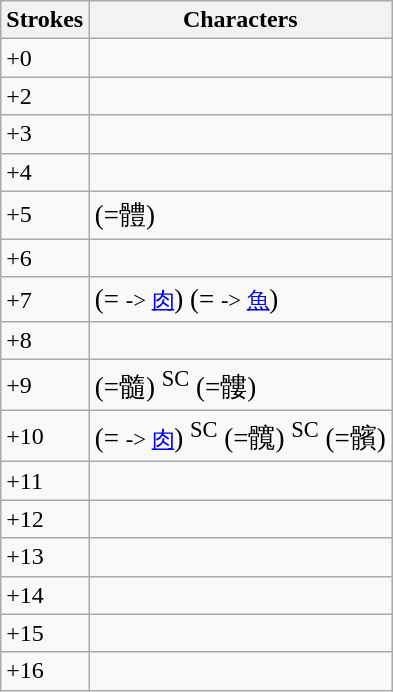<table class="wikitable">
<tr>
<th>Strokes</th>
<th>Characters</th>
</tr>
<tr>
<td>+0</td>
<td style="font-size: large;"></td>
</tr>
<tr>
<td>+2</td>
<td style="font-size: large;"></td>
</tr>
<tr>
<td>+3</td>
<td style="font-size: large;">    </td>
</tr>
<tr>
<td>+4</td>
<td style="font-size: large;">  </td>
</tr>
<tr>
<td>+5</td>
<td style="font-size: large;">    (=體)  </td>
</tr>
<tr>
<td>+6</td>
<td style="font-size: large;">    </td>
</tr>
<tr>
<td>+7</td>
<td style="font-size: large;"> (= <small>-> <a href='#'>肉</a></small>)  (= <small>-> <a href='#'>魚</a></small>)</td>
</tr>
<tr>
<td>+8</td>
<td style="font-size: large;">  </td>
</tr>
<tr>
<td>+9</td>
<td style="font-size: large;">   (=髓) <sup>SC</sup> (=髏)</td>
</tr>
<tr>
<td>+10</td>
<td style="font-size: large;">   (= <small>-> <a href='#'>肉</a></small>)   <sup>SC</sup> (=髖) <sup>SC</sup> (=髕)</td>
</tr>
<tr>
<td>+11</td>
<td style="font-size: large;">  </td>
</tr>
<tr>
<td>+12</td>
<td style="font-size: large;"></td>
</tr>
<tr>
<td>+13</td>
<td style="font-size: large;">   </td>
</tr>
<tr>
<td>+14</td>
<td style="font-size: large;"></td>
</tr>
<tr>
<td>+15</td>
<td style="font-size: large;"></td>
</tr>
<tr>
<td>+16</td>
<td style="font-size: large;"></td>
</tr>
</table>
